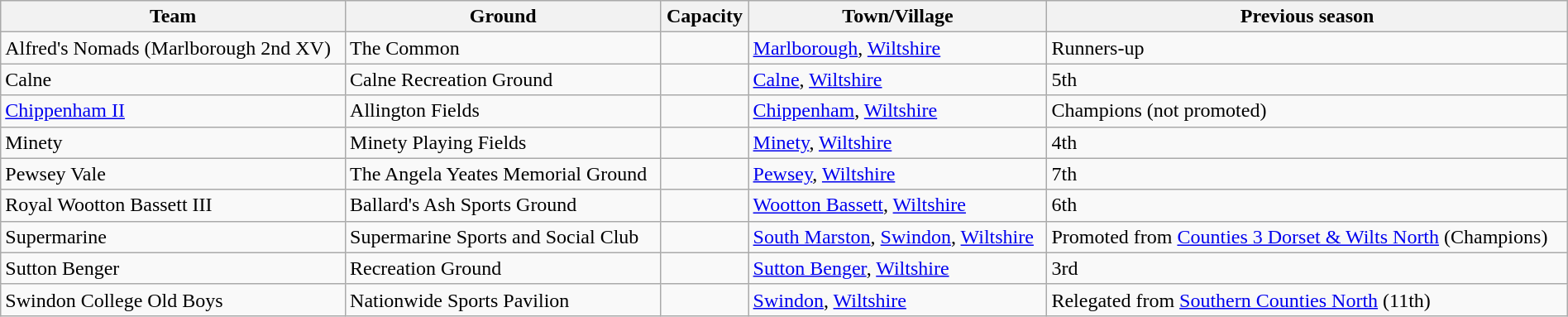<table class="wikitable sortable" width=100%>
<tr>
<th>Team</th>
<th>Ground</th>
<th>Capacity</th>
<th>Town/Village</th>
<th>Previous season</th>
</tr>
<tr>
<td>Alfred's Nomads (Marlborough 2nd XV)</td>
<td>The Common</td>
<td></td>
<td><a href='#'>Marlborough</a>, <a href='#'>Wiltshire</a></td>
<td>Runners-up</td>
</tr>
<tr>
<td>Calne</td>
<td>Calne Recreation Ground</td>
<td></td>
<td><a href='#'>Calne</a>, <a href='#'>Wiltshire</a></td>
<td>5th</td>
</tr>
<tr>
<td><a href='#'>Chippenham II</a></td>
<td>Allington Fields</td>
<td></td>
<td><a href='#'>Chippenham</a>, <a href='#'>Wiltshire</a></td>
<td>Champions (not promoted)</td>
</tr>
<tr>
<td>Minety</td>
<td>Minety Playing Fields</td>
<td></td>
<td><a href='#'>Minety</a>, <a href='#'>Wiltshire</a></td>
<td>4th</td>
</tr>
<tr>
<td>Pewsey Vale</td>
<td>The Angela Yeates Memorial Ground</td>
<td></td>
<td><a href='#'>Pewsey</a>, <a href='#'>Wiltshire</a></td>
<td>7th</td>
</tr>
<tr>
<td>Royal Wootton Bassett III</td>
<td>Ballard's Ash Sports Ground</td>
<td></td>
<td><a href='#'>Wootton Bassett</a>, <a href='#'>Wiltshire</a></td>
<td>6th</td>
</tr>
<tr>
<td>Supermarine</td>
<td>Supermarine Sports and Social Club</td>
<td></td>
<td><a href='#'>South Marston</a>, <a href='#'>Swindon</a>, <a href='#'>Wiltshire</a></td>
<td>Promoted from <a href='#'>Counties 3 Dorset & Wilts North</a> (Champions)</td>
</tr>
<tr>
<td>Sutton Benger</td>
<td>Recreation Ground</td>
<td></td>
<td><a href='#'>Sutton Benger</a>, <a href='#'>Wiltshire</a></td>
<td>3rd</td>
</tr>
<tr>
<td>Swindon College Old Boys</td>
<td>Nationwide Sports Pavilion</td>
<td></td>
<td><a href='#'>Swindon</a>, <a href='#'>Wiltshire</a></td>
<td>Relegated from <a href='#'>Southern Counties North</a> (11th)</td>
</tr>
</table>
